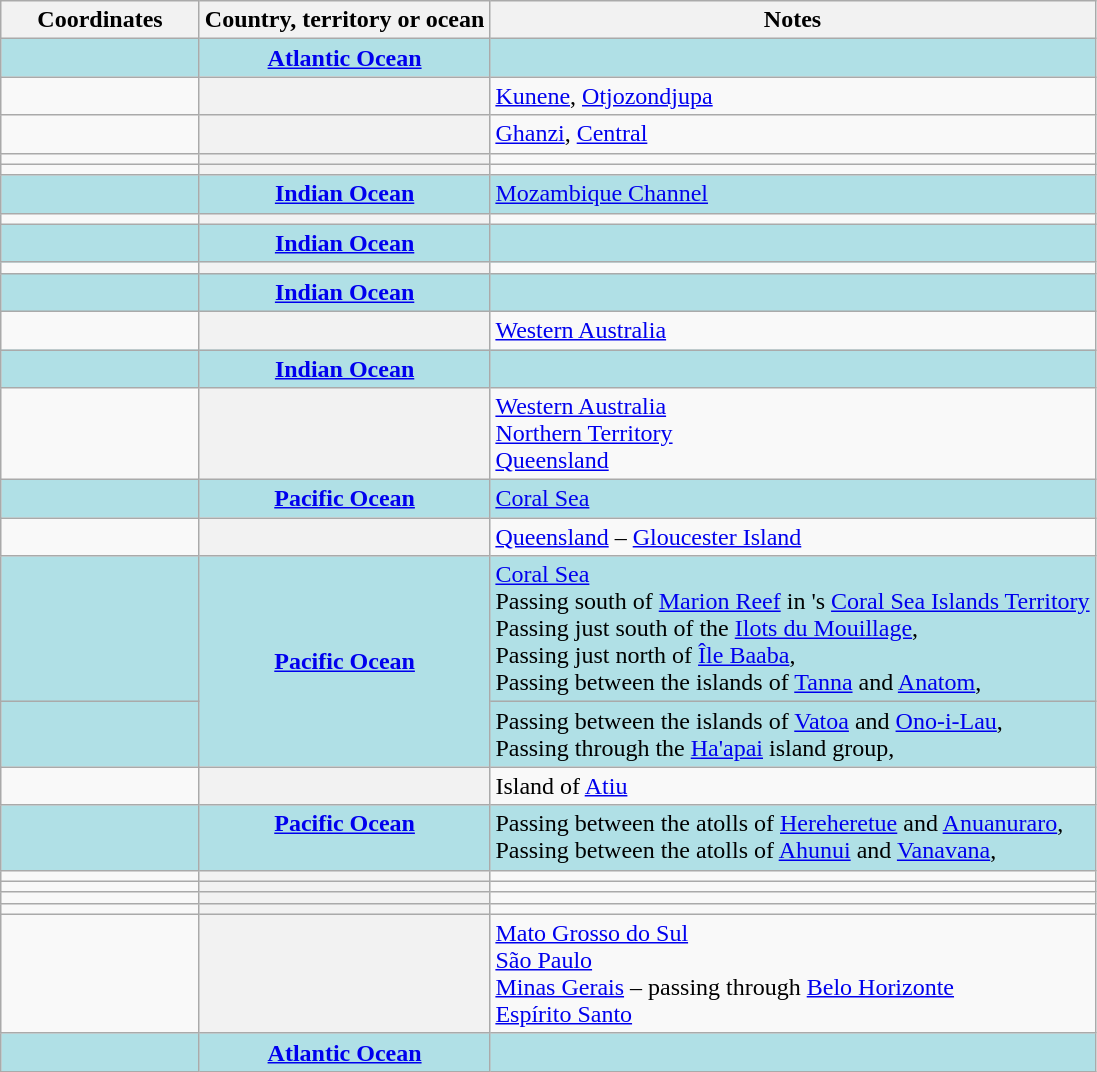<table class="wikitable plainrowheaders">
<tr>
<th scope="col" width="125">Coordinates</th>
<th scope="col">Country, territory or ocean</th>
<th scope="col">Notes</th>
</tr>
<tr>
<td style="background:#b0e0e6;"></td>
<th scope="row" style="background:#b0e0e6;"><a href='#'>Atlantic Ocean</a></th>
<td style="background:#b0e0e6;"></td>
</tr>
<tr>
<td></td>
<th scope="row"></th>
<td><a href='#'>Kunene</a>, <a href='#'>Otjozondjupa</a></td>
</tr>
<tr>
<td></td>
<th scope="row"></th>
<td><a href='#'>Ghanzi</a>, <a href='#'>Central</a></td>
</tr>
<tr>
<td></td>
<th scope="row"></th>
<td></td>
</tr>
<tr>
<td></td>
<th scope="row"></th>
<td></td>
</tr>
<tr>
<td style="background:#b0e0e6;"></td>
<th scope="row" style="background:#b0e0e6;"><a href='#'>Indian Ocean</a></th>
<td style="background:#b0e0e6;"><a href='#'>Mozambique Channel</a></td>
</tr>
<tr>
<td></td>
<th scope="row"></th>
<td></td>
</tr>
<tr>
<td style="background:#b0e0e6;"></td>
<th scope="row" style="background:#b0e0e6;"><a href='#'>Indian Ocean</a></th>
<td style="background:#b0e0e6;"></td>
</tr>
<tr>
<td></td>
<th scope="row"></th>
<td></td>
</tr>
<tr>
<td style="background:#b0e0e6;"></td>
<th scope="row" style="background:#b0e0e6;"><a href='#'>Indian Ocean</a></th>
<td style="background:#b0e0e6;"></td>
</tr>
<tr>
<td></td>
<th scope="row"></th>
<td><a href='#'>Western Australia</a></td>
</tr>
<tr>
<td style="background:#b0e0e6;"></td>
<th scope="row" style="background:#b0e0e6;"><a href='#'>Indian Ocean</a></th>
<td style="background:#b0e0e6;"></td>
</tr>
<tr valign="top">
<td></td>
<th scope="row"></th>
<td><a href='#'>Western Australia</a><br> <a href='#'>Northern Territory</a><br> <a href='#'>Queensland</a></td>
</tr>
<tr valign="top">
<td style="background:#b0e0e6;"></td>
<th scope="row" style="background:#b0e0e6;"><a href='#'>Pacific Ocean</a></th>
<td style="background:#b0e0e6;"><a href='#'>Coral Sea</a></td>
</tr>
<tr>
<td></td>
<th scope="row"></th>
<td><a href='#'>Queensland</a> – <a href='#'>Gloucester Island</a></td>
</tr>
<tr>
<td style="background:#b0e0e6;"></td>
<th scope="row" style="background:#b0e0e6;" rowspan="2"><a href='#'>Pacific Ocean</a></th>
<td style="background:#b0e0e6;"><a href='#'>Coral Sea</a><br>Passing south of <a href='#'>Marion Reef</a> in 's <a href='#'>Coral Sea Islands Territory</a><br> Passing just south of the <a href='#'>Ilots du Mouillage</a>, <br> Passing just north of <a href='#'>Île Baaba</a>, <br> Passing between the islands of <a href='#'>Tanna</a> and <a href='#'>Anatom</a>, </td>
</tr>
<tr>
<td style="background:#b0e0e6;"></td>
<td style="background:#b0e0e6;">Passing between the islands of <a href='#'>Vatoa</a> and <a href='#'>Ono-i-Lau</a>, <br> Passing through the <a href='#'>Ha'apai</a> island group, </td>
</tr>
<tr>
<td></td>
<th scope="row"></th>
<td>Island of <a href='#'>Atiu</a></td>
</tr>
<tr valign="top">
<td style="background:#b0e0e6;"></td>
<th scope="row" style="background:#b0e0e6;"><a href='#'>Pacific Ocean</a></th>
<td style="background:#b0e0e6;">Passing between the atolls of <a href='#'>Hereheretue</a> and <a href='#'>Anuanuraro</a>, <br> Passing between the atolls of <a href='#'>Ahunui</a> and <a href='#'>Vanavana</a>, </td>
</tr>
<tr valign="top">
<td></td>
<th scope="row"></th>
<td></td>
</tr>
<tr>
<td></td>
<th scope="row"></th>
<td></td>
</tr>
<tr>
<td></td>
<th scope="row"></th>
<td></td>
</tr>
<tr>
<td></td>
<th scope="row"></th>
<td></td>
</tr>
<tr valign="top">
<td></td>
<th scope="row"></th>
<td><a href='#'>Mato Grosso do Sul</a><br> <a href='#'>São Paulo</a><br> <a href='#'>Minas Gerais</a> – passing through <a href='#'>Belo Horizonte</a><br> <a href='#'>Espírito Santo</a></td>
</tr>
<tr>
<td style="background:#b0e0e6;"></td>
<th scope="row" style="background:#b0e0e6;"><a href='#'>Atlantic Ocean</a></th>
<td style="background:#b0e0e6;"></td>
</tr>
</table>
